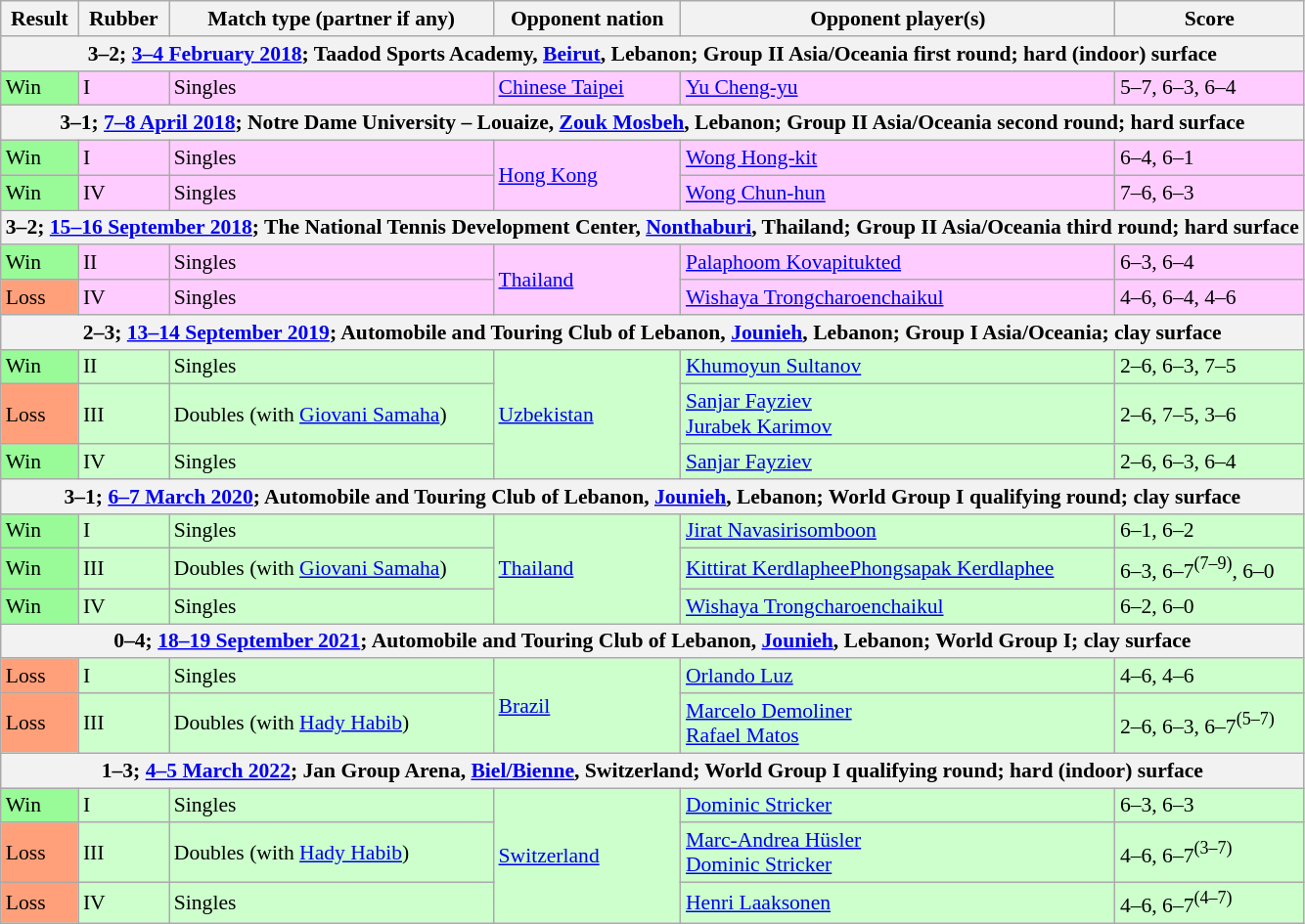<table class="wikitable nowrap" style="font-size:90%">
<tr>
<th>Result</th>
<th>Rubber</th>
<th>Match type (partner if any)</th>
<th>Opponent nation</th>
<th>Opponent player(s)</th>
<th>Score</th>
</tr>
<tr>
<th colspan="6"><small></small>3–2; <a href='#'>3–4 February 2018</a>; Taadod Sports Academy, <a href='#'>Beirut</a>, Lebanon; Group II Asia/Oceania first round; hard (indoor) surface</th>
</tr>
<tr style="background:#fcf;">
<td bgcolor="98FB98">Win</td>
<td>I</td>
<td>Singles</td>
<td> <a href='#'>Chinese Taipei</a></td>
<td><a href='#'>Yu Cheng-yu</a></td>
<td>5–7, 6–3, 6–4</td>
</tr>
<tr>
<th colspan="6"><small></small>3–1; <a href='#'>7–8 April 2018</a>; Notre Dame University – Louaize, <a href='#'>Zouk Mosbeh</a>, Lebanon; Group II Asia/Oceania second round; hard surface</th>
</tr>
<tr style="background:#fcf;">
<td bgcolor="98FB98">Win</td>
<td>I</td>
<td>Singles</td>
<td rowspan="2"> <a href='#'>Hong Kong</a></td>
<td><a href='#'>Wong Hong-kit</a></td>
<td>6–4, 6–1</td>
</tr>
<tr style="background:#fcf;">
<td bgcolor="98FB98">Win</td>
<td>IV</td>
<td>Singles</td>
<td><a href='#'>Wong Chun-hun</a></td>
<td>7–6, 6–3</td>
</tr>
<tr>
<th colspan="6"><small></small>3–2; <a href='#'>15–16 September 2018</a>; The National Tennis Development Center, <a href='#'>Nonthaburi</a>, Thailand; Group II Asia/Oceania third round; hard surface</th>
</tr>
<tr style="background:#fcf;">
<td bgcolor="98FB98">Win</td>
<td>II</td>
<td>Singles</td>
<td rowspan="2"> <a href='#'>Thailand</a></td>
<td><a href='#'>Palaphoom Kovapitukted</a></td>
<td>6–3, 6–4</td>
</tr>
<tr style="background:#fcf;">
<td bgcolor="FFA07A">Loss</td>
<td>IV</td>
<td>Singles</td>
<td><a href='#'>Wishaya Trongcharoenchaikul</a></td>
<td>4–6, 6–4, 4–6</td>
</tr>
<tr>
<th colspan="6"><small></small>2–3; <a href='#'>13–14 September 2019</a>; Automobile and Touring Club of Lebanon, <a href='#'>Jounieh</a>, Lebanon; Group I Asia/Oceania; clay surface</th>
</tr>
<tr style="background:#cfc;">
<td bgcolor="98FB98">Win</td>
<td>II</td>
<td>Singles</td>
<td rowspan="3"> <a href='#'>Uzbekistan</a></td>
<td><a href='#'>Khumoyun Sultanov</a></td>
<td>2–6, 6–3, 7–5</td>
</tr>
<tr style="background:#cfc;">
<td bgcolor="FFA07A">Loss</td>
<td>III</td>
<td>Doubles (with <a href='#'>Giovani Samaha</a>)</td>
<td><a href='#'>Sanjar Fayziev</a><br><a href='#'>Jurabek Karimov</a></td>
<td>2–6, 7–5, 3–6</td>
</tr>
<tr style="background:#cfc;">
<td bgcolor="98FB98">Win</td>
<td>IV</td>
<td>Singles</td>
<td><a href='#'>Sanjar Fayziev</a></td>
<td>2–6, 6–3, 6–4</td>
</tr>
<tr>
<th colspan="6"><small></small>3–1; <a href='#'>6–7 March 2020</a>; Automobile and Touring Club of Lebanon, <a href='#'>Jounieh</a>, Lebanon; World Group I qualifying round; clay surface</th>
</tr>
<tr style="background:#cfc;">
<td bgcolor="98FB98">Win</td>
<td>I</td>
<td>Singles</td>
<td rowspan="3"> <a href='#'>Thailand</a></td>
<td><a href='#'>Jirat Navasirisomboon</a></td>
<td>6–1, 6–2</td>
</tr>
<tr style="background:#cfc;">
<td bgcolor="98FB98">Win</td>
<td>III</td>
<td>Doubles (with <a href='#'>Giovani Samaha</a>)</td>
<td><a href='#'>Kittirat Kerdlaphee</a><a href='#'>Phongsapak Kerdlaphee</a></td>
<td>6–3, 6–7<sup>(7–9)</sup>, 6–0</td>
</tr>
<tr style="background:#cfc;">
<td bgcolor="98FB98">Win</td>
<td>IV</td>
<td>Singles</td>
<td><a href='#'>Wishaya Trongcharoenchaikul</a></td>
<td>6–2, 6–0</td>
</tr>
<tr>
<th colspan="6"><small></small>0–4; <a href='#'>18–19 September 2021</a>; Automobile and Touring Club of Lebanon, <a href='#'>Jounieh</a>, Lebanon; World Group I; clay surface</th>
</tr>
<tr style="background:#cfc;">
<td bgcolor="FFA07A">Loss</td>
<td>I</td>
<td>Singles</td>
<td rowspan="2"> <a href='#'>Brazil</a></td>
<td><a href='#'>Orlando Luz</a></td>
<td>4–6, 4–6</td>
</tr>
<tr style="background:#cfc;">
<td bgcolor="FFA07A">Loss</td>
<td>III</td>
<td>Doubles (with <a href='#'>Hady Habib</a>)</td>
<td><a href='#'>Marcelo Demoliner</a><br><a href='#'>Rafael Matos</a></td>
<td>2–6, 6–3, 6–7<sup>(5–7)</sup></td>
</tr>
<tr>
<th colspan="6"><small></small>1–3; <a href='#'>4–5 March 2022</a>; Jan Group Arena, <a href='#'>Biel/Bienne</a>, Switzerland; World Group I qualifying round; hard (indoor) surface</th>
</tr>
<tr style="background:#cfc;">
<td bgcolor="98FB98">Win</td>
<td>I</td>
<td>Singles</td>
<td rowspan="3"> <a href='#'>Switzerland</a></td>
<td><a href='#'>Dominic Stricker</a></td>
<td>6–3, 6–3</td>
</tr>
<tr style="background:#cfc;">
<td bgcolor="FFA07A">Loss</td>
<td>III</td>
<td>Doubles (with <a href='#'>Hady Habib</a>)</td>
<td><a href='#'>Marc-Andrea Hüsler</a><br><a href='#'>Dominic Stricker</a></td>
<td>4–6, 6–7<sup>(3–7)</sup></td>
</tr>
<tr style="background:#cfc;">
<td bgcolor="FFA07A">Loss</td>
<td>IV</td>
<td>Singles</td>
<td><a href='#'>Henri Laaksonen</a></td>
<td>4–6, 6–7<sup>(4–7)</sup></td>
</tr>
</table>
